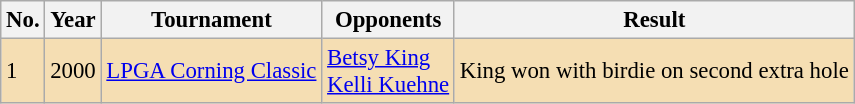<table class="wikitable" style="font-size:95%;">
<tr>
<th>No.</th>
<th>Year</th>
<th>Tournament</th>
<th>Opponents</th>
<th>Result</th>
</tr>
<tr style="background:#F5DEB3;">
<td>1</td>
<td>2000</td>
<td><a href='#'>LPGA Corning Classic</a></td>
<td> <a href='#'>Betsy King</a><br> <a href='#'>Kelli Kuehne</a></td>
<td>King won with birdie on second extra hole</td>
</tr>
</table>
